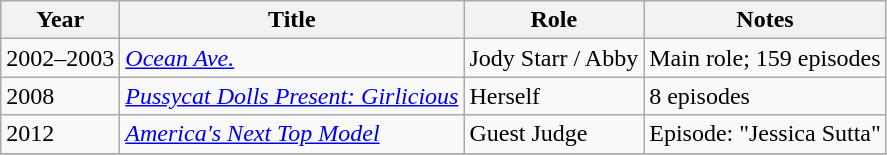<table class="wikitable">
<tr>
<th>Year</th>
<th>Title</th>
<th>Role</th>
<th>Notes</th>
</tr>
<tr>
<td>2002–2003</td>
<td><em><a href='#'>Ocean Ave.</a></em></td>
<td>Jody Starr / Abby</td>
<td>Main role; 159 episodes</td>
</tr>
<tr>
<td>2008</td>
<td><em><a href='#'>Pussycat Dolls Present: Girlicious</a></em></td>
<td>Herself</td>
<td>8 episodes</td>
</tr>
<tr>
<td>2012</td>
<td><em><a href='#'>America's Next Top Model</a></em></td>
<td>Guest Judge</td>
<td>Episode: "Jessica Sutta"</td>
</tr>
<tr>
</tr>
</table>
